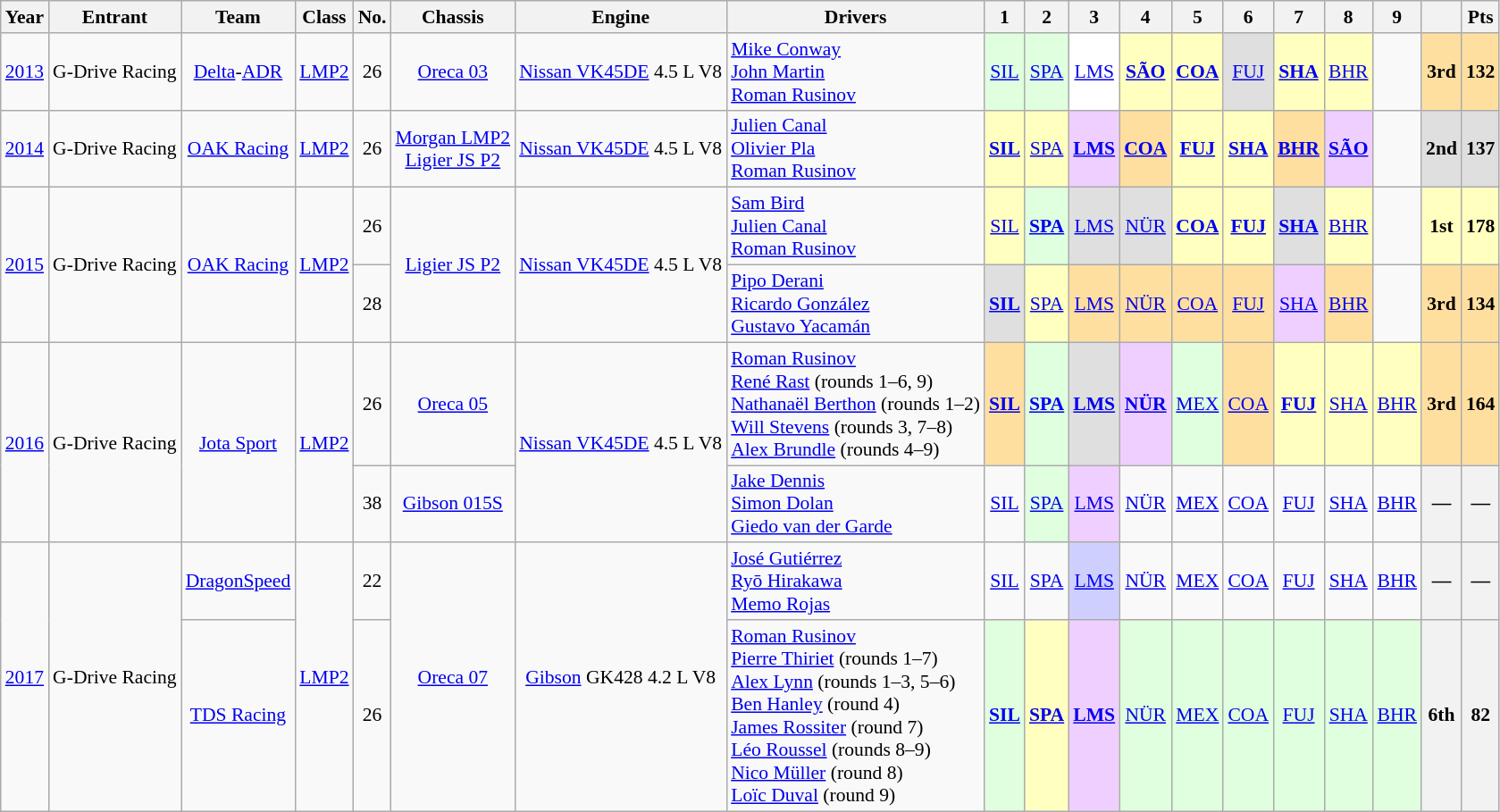<table class="wikitable" style="font-size: 90%; text-align:center">
<tr>
<th>Year</th>
<th>Entrant</th>
<th>Team</th>
<th>Class</th>
<th>No.</th>
<th>Chassis</th>
<th>Engine</th>
<th>Drivers</th>
<th>1</th>
<th>2</th>
<th>3</th>
<th>4</th>
<th>5</th>
<th>6</th>
<th>7</th>
<th>8</th>
<th>9</th>
<th></th>
<th>Pts</th>
</tr>
<tr>
<td><a href='#'>2013</a></td>
<td> G-Drive Racing</td>
<td><a href='#'>Delta</a>-<a href='#'>ADR</a></td>
<td><a href='#'>LMP2</a></td>
<td>26</td>
<td><a href='#'>Oreca 03</a></td>
<td><a href='#'>Nissan VK45DE</a> 4.5 L V8</td>
<td align=left> <a href='#'>Mike Conway</a><br> <a href='#'>John Martin</a><br> <a href='#'>Roman Rusinov</a></td>
<td style="background:#DFFFDF;"><a href='#'>SIL</a><br></td>
<td style="background:#DFFFDF;"><a href='#'>SPA</a><br></td>
<td style="background:#FFFFFF;"><a href='#'>LMS</a><br></td>
<td style="background:#FFFFBF;"><strong><a href='#'>SÃO</a></strong><br></td>
<td style="background:#FFFFBF;"><strong><a href='#'>COA</a></strong><br></td>
<td style="background:#DFDFDF;"><a href='#'>FUJ</a><br></td>
<td style="background:#FFFFBF;"><strong><a href='#'>SHA</a></strong><br></td>
<td style="background:#FFFFBF;"><a href='#'>BHR</a><br></td>
<td></td>
<th style="background:#FFDF9F;">3rd</th>
<th style="background:#FFDF9F;">132</th>
</tr>
<tr>
<td><a href='#'>2014</a></td>
<td> G-Drive Racing</td>
<td><a href='#'>OAK Racing</a></td>
<td><a href='#'>LMP2</a></td>
<td>26</td>
<td><a href='#'>Morgan LMP2</a><br><a href='#'>Ligier JS P2</a></td>
<td><a href='#'>Nissan VK45DE</a> 4.5 L V8</td>
<td align=left> <a href='#'>Julien Canal</a><br> <a href='#'>Olivier Pla</a><br> <a href='#'>Roman Rusinov</a></td>
<td style="background:#FFFFBF;"><strong><a href='#'>SIL</a></strong><br></td>
<td style="background:#FFFFBF;"><a href='#'>SPA</a><br></td>
<td style="background:#EFCFFF;"><strong><a href='#'>LMS</a></strong><br></td>
<td style="background:#FFDF9F;"><strong><a href='#'>COA</a></strong><br></td>
<td style="background:#FFFFBF;"><strong><a href='#'>FUJ</a></strong><br></td>
<td style="background:#FFFFBF;"><strong><a href='#'>SHA</a></strong><br></td>
<td style="background:#FFDF9F;"><strong><a href='#'>BHR</a></strong><br></td>
<td style="background:#EFCFFF;"><strong><a href='#'>SÃO</a></strong><br></td>
<td></td>
<th style="background:#DFDFDF;">2nd</th>
<th style="background:#DFDFDF;">137</th>
</tr>
<tr>
<td rowspan=2><a href='#'>2015</a></td>
<td rowspan=2> G-Drive Racing</td>
<td rowspan=2><a href='#'>OAK Racing</a></td>
<td rowspan=2><a href='#'>LMP2</a></td>
<td>26</td>
<td rowspan=2><a href='#'>Ligier JS P2</a></td>
<td rowspan=2><a href='#'>Nissan VK45DE</a> 4.5 L V8</td>
<td align=left> <a href='#'>Sam Bird</a><br> <a href='#'>Julien Canal</a><br> <a href='#'>Roman Rusinov</a></td>
<td style="background:#FFFFBF;"><a href='#'>SIL</a><br></td>
<td style="background:#DFFFDF;"><strong><a href='#'>SPA</a></strong><br></td>
<td style="background:#DFDFDF;"><a href='#'>LMS</a><br></td>
<td style="background:#DFDFDF;"><a href='#'>NÜR</a><br></td>
<td style="background:#FFFFBF;"><strong><a href='#'>COA</a></strong><br></td>
<td style="background:#FFFFBF;"><strong><a href='#'>FUJ</a></strong><br></td>
<td style="background:#DFDFDF;"><strong><a href='#'>SHA</a></strong><br></td>
<td style="background:#FFFFBF;"><a href='#'>BHR</a><br></td>
<td></td>
<th style="background:#FFFFBF;">1st</th>
<th style="background:#FFFFBF;">178</th>
</tr>
<tr>
<td>28</td>
<td align=left> <a href='#'>Pipo Derani</a><br> <a href='#'>Ricardo González</a><br> <a href='#'>Gustavo Yacamán</a></td>
<td style="background:#DFDFDF;"><strong><a href='#'>SIL</a></strong><br></td>
<td style="background:#FFFFBF;"><a href='#'>SPA</a><br></td>
<td style="background:#FFDF9F;"><a href='#'>LMS</a><br></td>
<td style="background:#FFDF9F;"><a href='#'>NÜR</a><br></td>
<td style="background:#FFDF9F;"><a href='#'>COA</a><br></td>
<td style="background:#FFDF9F;"><a href='#'>FUJ</a><br></td>
<td style="background:#EFCFFF;"><a href='#'>SHA</a><br></td>
<td style="background:#FFDF9F;"><a href='#'>BHR</a><br></td>
<td></td>
<th style="background:#FFDF9F;">3rd</th>
<th style="background:#FFDF9F;">134</th>
</tr>
<tr>
<td rowspan=2><a href='#'>2016</a></td>
<td rowspan=2> G-Drive Racing</td>
<td rowspan=2><a href='#'>Jota Sport</a></td>
<td rowspan=2><a href='#'>LMP2</a></td>
<td>26</td>
<td><a href='#'>Oreca 05</a></td>
<td rowspan=2><a href='#'>Nissan VK45DE</a> 4.5 L V8</td>
<td align=left> <a href='#'>Roman Rusinov</a><br> <a href='#'>René Rast</a> (rounds 1–6, 9)<br> <a href='#'>Nathanaël Berthon</a> (rounds 1–2)<br> <a href='#'>Will Stevens</a> (rounds 3, 7–8)<br> <a href='#'>Alex Brundle</a> (rounds 4–9)</td>
<td style="background:#FFDF9F;"><strong><a href='#'>SIL</a></strong><br></td>
<td style="background:#DFFFDF;"><strong><a href='#'>SPA</a></strong><br></td>
<td style="background:#DFDFDF;"><strong><a href='#'>LMS</a></strong><br></td>
<td style="background:#EFCFFF;"><strong><a href='#'>NÜR</a></strong><br></td>
<td style="background:#DFFFDF;"><a href='#'>MEX</a><br></td>
<td style="background:#FFDF9F;"><a href='#'>COA</a><br></td>
<td style="background:#FFFFBF;"><strong><a href='#'>FUJ</a></strong><br></td>
<td style="background:#FFFFBF;"><a href='#'>SHA</a><br></td>
<td style="background:#FFFFBF;"><a href='#'>BHR</a><br></td>
<th style="background:#FFDF9F;">3rd</th>
<th style="background:#FFDF9F;">164</th>
</tr>
<tr>
<td>38</td>
<td><a href='#'>Gibson 015S</a></td>
<td align=left> <a href='#'>Jake Dennis</a><br> <a href='#'>Simon Dolan</a><br> <a href='#'>Giedo van der Garde</a></td>
<td><a href='#'>SIL</a></td>
<td style="background:#DFFFDF;"><a href='#'>SPA</a><br></td>
<td style="background:#EFCFFF;"><a href='#'>LMS</a><br></td>
<td><a href='#'>NÜR</a></td>
<td><a href='#'>MEX</a></td>
<td><a href='#'>COA</a></td>
<td><a href='#'>FUJ</a></td>
<td><a href='#'>SHA</a></td>
<td><a href='#'>BHR</a></td>
<th>—</th>
<th>—</th>
</tr>
<tr>
<td rowspan=2><a href='#'>2017</a></td>
<td rowspan=2> G-Drive Racing</td>
<td><a href='#'>DragonSpeed</a></td>
<td rowspan=2><a href='#'>LMP2</a></td>
<td>22</td>
<td rowspan=2><a href='#'>Oreca 07</a></td>
<td rowspan=2><a href='#'>Gibson</a> GK428 4.2 L V8</td>
<td align=left> <a href='#'>José Gutiérrez</a><br> <a href='#'>Ryō Hirakawa</a><br> <a href='#'>Memo Rojas</a></td>
<td><a href='#'>SIL</a></td>
<td><a href='#'>SPA</a></td>
<td style="background:#CFCFFF;"><a href='#'>LMS</a><br></td>
<td><a href='#'>NÜR</a></td>
<td><a href='#'>MEX</a></td>
<td><a href='#'>COA</a></td>
<td><a href='#'>FUJ</a></td>
<td><a href='#'>SHA</a></td>
<td><a href='#'>BHR</a></td>
<th>—</th>
<th>—</th>
</tr>
<tr>
<td><a href='#'>TDS Racing</a></td>
<td>26</td>
<td align=left> <a href='#'>Roman Rusinov</a><br> <a href='#'>Pierre Thiriet</a> (rounds 1–7)<br> <a href='#'>Alex Lynn</a> (rounds 1–3, 5–6)<br> <a href='#'>Ben Hanley</a> (round 4)<br> <a href='#'>James Rossiter</a> (round 7)<br> <a href='#'>Léo Roussel</a> (rounds 8–9)<br> <a href='#'>Nico Müller</a> (round 8)<br> <a href='#'>Loïc Duval</a> (round 9)</td>
<td style="background:#DFFFDF;"><strong><a href='#'>SIL</a></strong><br></td>
<td style="background:#FFFFBF;"><strong><a href='#'>SPA</a></strong><br></td>
<td style="background:#EFCFFF;"><strong><a href='#'>LMS</a></strong><br></td>
<td style="background:#DFFFDF;"><a href='#'>NÜR</a><br></td>
<td style="background:#DFFFDF;"><a href='#'>MEX</a><br></td>
<td style="background:#DFFFDF;"><a href='#'>COA</a><br></td>
<td style="background:#DFFFDF;"><a href='#'>FUJ</a><br></td>
<td style="background:#DFFFDF;"><a href='#'>SHA</a><br></td>
<td style="background:#DFFFDF;"><a href='#'>BHR</a><br></td>
<th>6th</th>
<th>82</th>
</tr>
</table>
